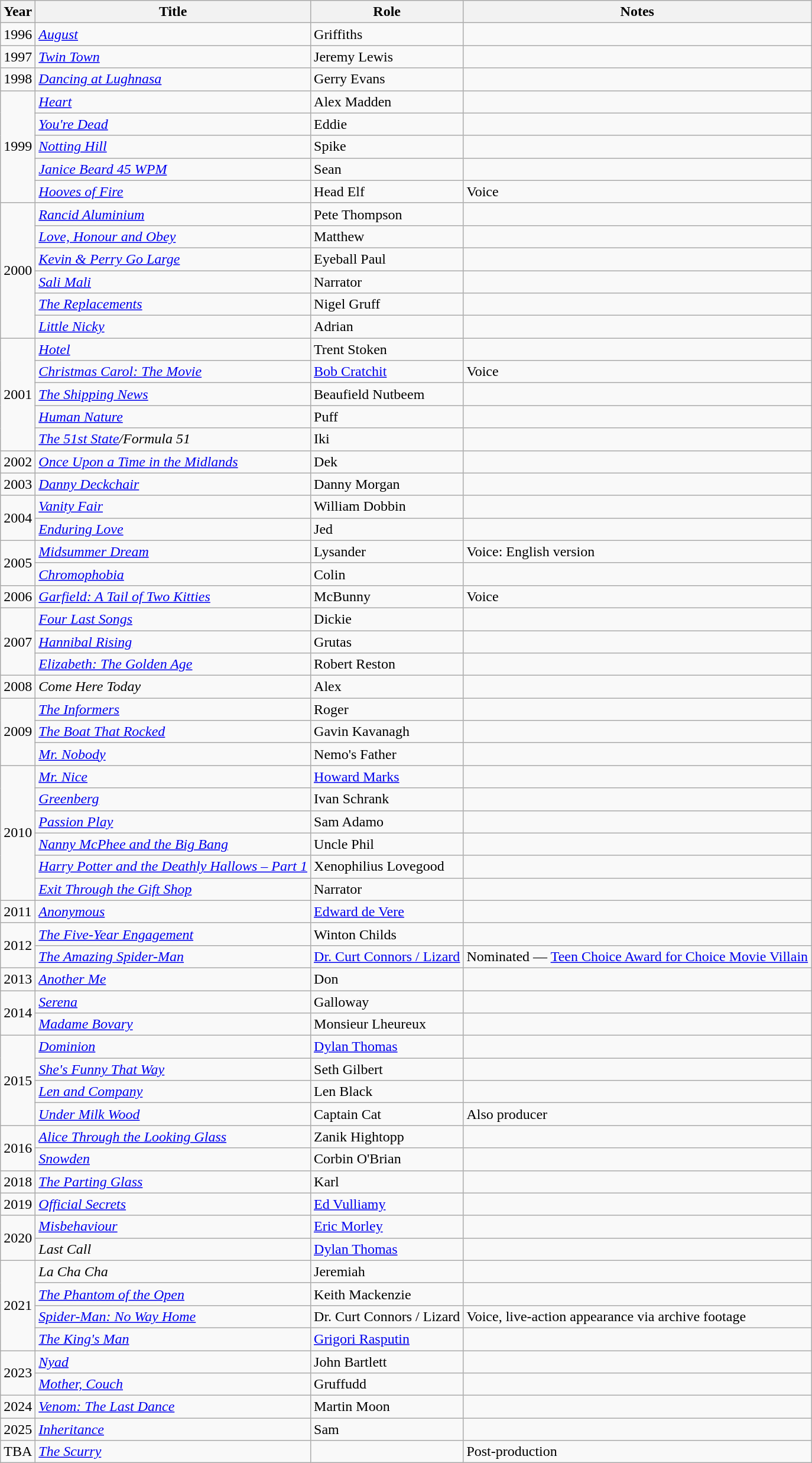<table class="wikitable sortable">
<tr>
<th>Year</th>
<th>Title</th>
<th>Role</th>
<th>Notes</th>
</tr>
<tr>
<td>1996</td>
<td><em><a href='#'>August</a></em></td>
<td>Griffiths</td>
<td></td>
</tr>
<tr>
<td>1997</td>
<td><em><a href='#'>Twin Town</a></em></td>
<td>Jeremy Lewis</td>
<td></td>
</tr>
<tr>
<td>1998</td>
<td><em><a href='#'>Dancing at Lughnasa</a></em></td>
<td>Gerry Evans</td>
<td></td>
</tr>
<tr>
<td rowspan="5">1999</td>
<td><em><a href='#'>Heart</a></em></td>
<td>Alex Madden</td>
<td></td>
</tr>
<tr>
<td><em><a href='#'>You're Dead</a></em></td>
<td>Eddie</td>
<td></td>
</tr>
<tr>
<td><em><a href='#'>Notting Hill</a></em></td>
<td>Spike</td>
<td></td>
</tr>
<tr>
<td><em><a href='#'>Janice Beard 45 WPM</a></em></td>
<td>Sean</td>
<td></td>
</tr>
<tr>
<td><em><a href='#'>Hooves of Fire</a></em></td>
<td>Head Elf</td>
<td>Voice</td>
</tr>
<tr>
<td rowspan="6">2000</td>
<td><em><a href='#'>Rancid Aluminium</a></em></td>
<td>Pete Thompson</td>
<td></td>
</tr>
<tr>
<td><em><a href='#'>Love, Honour and Obey</a></em></td>
<td>Matthew</td>
<td></td>
</tr>
<tr>
<td><em><a href='#'>Kevin & Perry Go Large</a></em></td>
<td>Eyeball Paul</td>
<td></td>
</tr>
<tr>
<td><em><a href='#'>Sali Mali</a></em></td>
<td>Narrator</td>
<td></td>
</tr>
<tr>
<td><em><a href='#'>The Replacements</a></em></td>
<td>Nigel Gruff</td>
<td></td>
</tr>
<tr>
<td><em><a href='#'>Little Nicky</a></em></td>
<td>Adrian</td>
<td></td>
</tr>
<tr>
<td rowspan="5">2001</td>
<td><em><a href='#'>Hotel</a></em></td>
<td>Trent Stoken</td>
<td></td>
</tr>
<tr>
<td><em><a href='#'>Christmas Carol: The Movie</a></em></td>
<td><a href='#'>Bob Cratchit</a></td>
<td>Voice</td>
</tr>
<tr>
<td><em><a href='#'>The Shipping News</a></em></td>
<td>Beaufield Nutbeem</td>
<td></td>
</tr>
<tr>
<td><em><a href='#'>Human Nature</a></em></td>
<td>Puff</td>
<td></td>
</tr>
<tr>
<td><em><a href='#'>The 51st State</a>/Formula 51</em></td>
<td>Iki</td>
<td></td>
</tr>
<tr>
<td>2002</td>
<td><em><a href='#'>Once Upon a Time in the Midlands</a></em></td>
<td>Dek</td>
<td></td>
</tr>
<tr>
<td>2003</td>
<td><em><a href='#'>Danny Deckchair</a></em></td>
<td>Danny Morgan</td>
<td></td>
</tr>
<tr>
<td rowspan="2">2004</td>
<td><em><a href='#'>Vanity Fair</a></em></td>
<td>William Dobbin</td>
<td></td>
</tr>
<tr>
<td><em><a href='#'>Enduring Love</a></em></td>
<td>Jed</td>
<td></td>
</tr>
<tr>
<td rowspan="2">2005</td>
<td><em><a href='#'>Midsummer Dream</a></em></td>
<td>Lysander</td>
<td>Voice: English version</td>
</tr>
<tr>
<td><em><a href='#'>Chromophobia</a></em></td>
<td>Colin</td>
<td></td>
</tr>
<tr>
<td>2006</td>
<td><em><a href='#'>Garfield: A Tail of Two Kitties</a></em></td>
<td>McBunny</td>
<td>Voice</td>
</tr>
<tr>
<td rowspan="3">2007</td>
<td><em><a href='#'>Four Last Songs</a></em></td>
<td>Dickie</td>
<td></td>
</tr>
<tr>
<td><em><a href='#'>Hannibal Rising</a></em></td>
<td>Grutas</td>
<td></td>
</tr>
<tr>
<td><em><a href='#'>Elizabeth: The Golden Age</a></em></td>
<td>Robert Reston</td>
<td></td>
</tr>
<tr>
<td>2008</td>
<td><em>Come Here Today</em></td>
<td>Alex</td>
<td></td>
</tr>
<tr>
<td rowspan="3">2009</td>
<td><em><a href='#'>The Informers</a></em></td>
<td>Roger</td>
<td></td>
</tr>
<tr>
<td><em><a href='#'>The Boat That Rocked</a></em></td>
<td>Gavin Kavanagh</td>
<td></td>
</tr>
<tr>
<td><em><a href='#'>Mr. Nobody</a></em></td>
<td>Nemo's Father</td>
<td></td>
</tr>
<tr>
<td rowspan="6">2010</td>
<td><em><a href='#'>Mr. Nice</a></em></td>
<td><a href='#'>Howard Marks</a></td>
<td></td>
</tr>
<tr>
<td><em><a href='#'>Greenberg</a></em></td>
<td>Ivan Schrank</td>
<td></td>
</tr>
<tr>
<td><em><a href='#'>Passion Play</a></em></td>
<td>Sam Adamo</td>
<td></td>
</tr>
<tr>
<td><em><a href='#'>Nanny McPhee and the Big Bang</a></em></td>
<td>Uncle Phil</td>
<td></td>
</tr>
<tr>
<td><em><a href='#'>Harry Potter and the Deathly Hallows – Part 1</a></em></td>
<td>Xenophilius Lovegood</td>
<td></td>
</tr>
<tr>
<td><em><a href='#'>Exit Through the Gift Shop</a></em></td>
<td>Narrator</td>
<td></td>
</tr>
<tr>
<td>2011</td>
<td><em><a href='#'>Anonymous</a></em></td>
<td><a href='#'>Edward de Vere</a></td>
<td></td>
</tr>
<tr>
<td rowspan="2">2012</td>
<td><em><a href='#'>The Five-Year Engagement</a></em></td>
<td>Winton Childs</td>
<td></td>
</tr>
<tr>
<td><em><a href='#'>The Amazing Spider-Man</a></em></td>
<td><a href='#'>Dr. Curt Connors / Lizard</a></td>
<td>Nominated — <a href='#'>Teen Choice Award for Choice Movie Villain</a></td>
</tr>
<tr>
<td>2013</td>
<td><em><a href='#'>Another Me</a></em></td>
<td>Don</td>
<td></td>
</tr>
<tr>
<td rowspan="2">2014</td>
<td><em><a href='#'>Serena</a></em></td>
<td>Galloway</td>
<td></td>
</tr>
<tr>
<td><em><a href='#'>Madame Bovary</a></em></td>
<td>Monsieur Lheureux</td>
<td></td>
</tr>
<tr>
<td rowspan="4">2015</td>
<td><em><a href='#'>Dominion</a></em></td>
<td><a href='#'>Dylan Thomas</a></td>
<td></td>
</tr>
<tr>
<td><em><a href='#'>She's Funny That Way</a></em></td>
<td>Seth Gilbert</td>
<td></td>
</tr>
<tr>
<td><em><a href='#'>Len and Company</a></em></td>
<td>Len Black</td>
<td></td>
</tr>
<tr>
<td><em><a href='#'>Under Milk Wood</a></em></td>
<td>Captain Cat</td>
<td>Also producer</td>
</tr>
<tr>
<td rowspan="2">2016</td>
<td><em><a href='#'>Alice Through the Looking Glass</a></em></td>
<td>Zanik Hightopp</td>
<td></td>
</tr>
<tr>
<td><em><a href='#'>Snowden</a></em></td>
<td>Corbin O'Brian</td>
<td></td>
</tr>
<tr>
<td>2018</td>
<td><em><a href='#'>The Parting Glass</a></em></td>
<td>Karl</td>
<td></td>
</tr>
<tr>
<td>2019</td>
<td><em><a href='#'>Official Secrets</a></em></td>
<td><a href='#'>Ed Vulliamy</a></td>
<td></td>
</tr>
<tr>
<td rowspan="2">2020</td>
<td><em><a href='#'>Misbehaviour</a></em></td>
<td><a href='#'>Eric Morley</a></td>
<td></td>
</tr>
<tr>
<td><em>Last Call</em></td>
<td><a href='#'>Dylan Thomas</a></td>
<td></td>
</tr>
<tr>
<td rowspan="4">2021</td>
<td><em>La Cha Cha</em></td>
<td>Jeremiah</td>
<td></td>
</tr>
<tr>
<td><em><a href='#'>The Phantom of the Open</a></em></td>
<td>Keith Mackenzie</td>
<td></td>
</tr>
<tr>
<td><em><a href='#'>Spider-Man: No Way Home</a></em></td>
<td>Dr. Curt Connors / Lizard</td>
<td>Voice, live-action appearance via archive footage</td>
</tr>
<tr>
<td><em><a href='#'>The King's Man</a></em></td>
<td><a href='#'>Grigori Rasputin</a></td>
<td></td>
</tr>
<tr>
<td rowspan="2">2023</td>
<td><em><a href='#'>Nyad</a></em></td>
<td>John Bartlett</td>
<td></td>
</tr>
<tr>
<td><em><a href='#'>Mother, Couch</a></em></td>
<td>Gruffudd</td>
<td></td>
</tr>
<tr>
<td>2024</td>
<td><em><a href='#'>Venom: The Last Dance</a></em></td>
<td>Martin Moon</td>
<td></td>
</tr>
<tr>
<td>2025</td>
<td><em><a href='#'>Inheritance</a></em></td>
<td>Sam</td>
<td></td>
</tr>
<tr>
<td>TBA</td>
<td><em><a href='#'>The Scurry</a></em></td>
<td></td>
<td>Post-production</td>
</tr>
</table>
